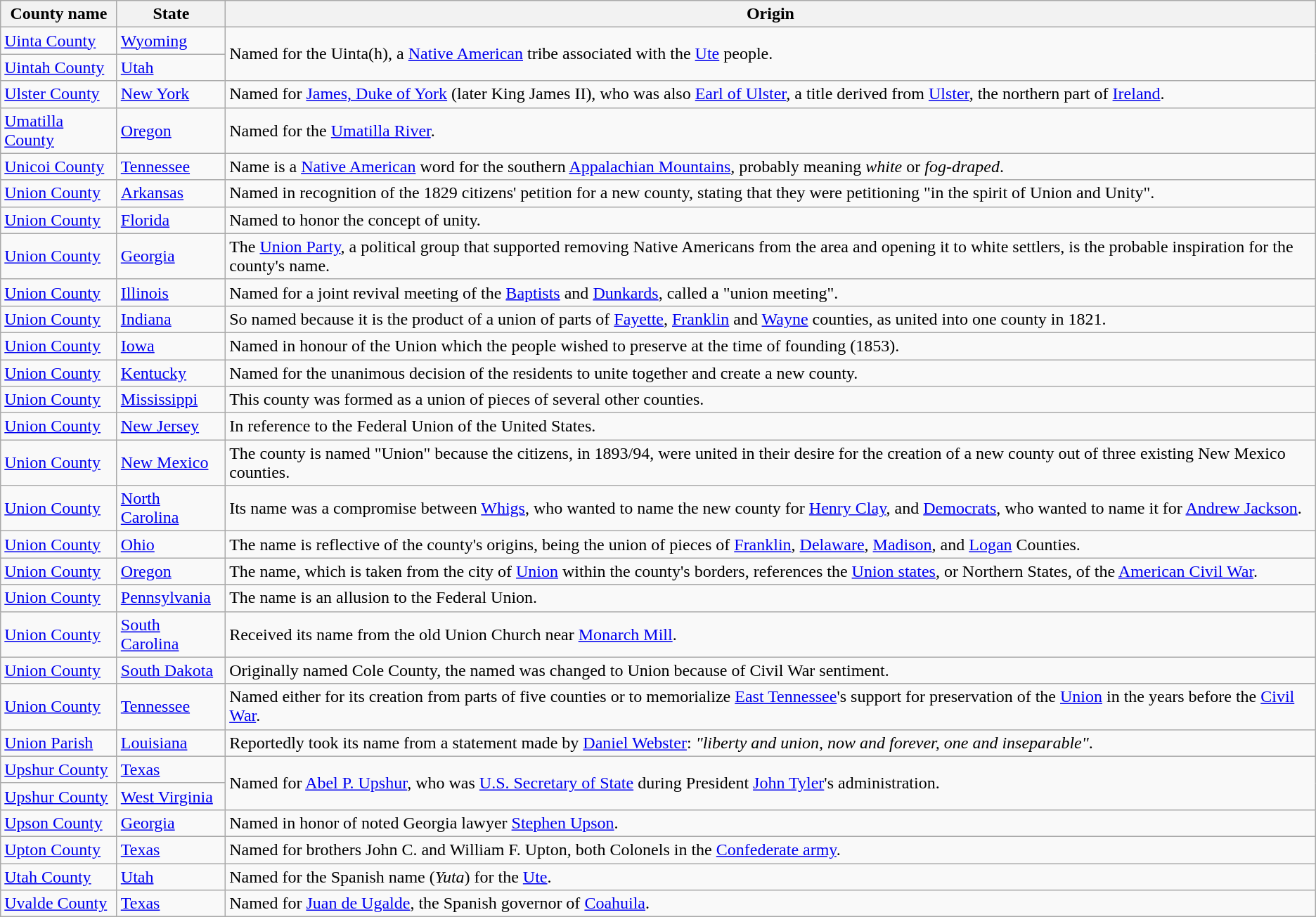<table class="wikitable sortable">
<tr>
<th>County name</th>
<th>State</th>
<th>Origin</th>
</tr>
<tr>
<td><a href='#'>Uinta County</a></td>
<td><a href='#'>Wyoming</a></td>
<td rowspan=2>Named for the Uinta(h), a <a href='#'>Native American</a> tribe associated with the <a href='#'>Ute</a> people.</td>
</tr>
<tr>
<td><a href='#'>Uintah County</a></td>
<td><a href='#'>Utah</a></td>
</tr>
<tr>
<td><a href='#'>Ulster County</a></td>
<td><a href='#'>New York</a></td>
<td>Named for <a href='#'>James, Duke of York</a> (later King James II), who was also <a href='#'>Earl of Ulster</a>, a title derived from <a href='#'>Ulster</a>, the northern part of <a href='#'>Ireland</a>.</td>
</tr>
<tr>
<td><a href='#'>Umatilla County</a></td>
<td><a href='#'>Oregon</a></td>
<td>Named for the <a href='#'>Umatilla River</a>.</td>
</tr>
<tr>
<td><a href='#'>Unicoi County</a></td>
<td><a href='#'>Tennessee</a></td>
<td>Name is a <a href='#'>Native American</a> word for the southern <a href='#'>Appalachian Mountains</a>, probably meaning <em>white</em> or <em>fog-draped</em>.</td>
</tr>
<tr>
<td><a href='#'>Union County</a></td>
<td><a href='#'>Arkansas</a></td>
<td>Named in recognition of the 1829 citizens' petition for a new county, stating that they were petitioning "in the spirit of Union and Unity".</td>
</tr>
<tr>
<td><a href='#'>Union County</a></td>
<td><a href='#'>Florida</a></td>
<td>Named to honor the concept of unity.</td>
</tr>
<tr>
<td><a href='#'>Union County</a></td>
<td><a href='#'>Georgia</a></td>
<td>The <a href='#'>Union Party</a>, a political group that supported removing Native Americans from the area and opening it to white settlers, is the probable inspiration for the county's name.</td>
</tr>
<tr>
<td><a href='#'>Union County</a></td>
<td><a href='#'>Illinois</a></td>
<td>Named for a joint revival meeting of the <a href='#'>Baptists</a> and <a href='#'>Dunkards</a>, called a "union meeting".</td>
</tr>
<tr>
<td><a href='#'>Union County</a></td>
<td><a href='#'>Indiana</a></td>
<td>So named because it is the product of a union of parts of <a href='#'>Fayette</a>, <a href='#'>Franklin</a> and <a href='#'>Wayne</a> counties, as united into one county in 1821.</td>
</tr>
<tr>
<td><a href='#'>Union County</a></td>
<td><a href='#'>Iowa</a></td>
<td>Named in honour of the Union which the people wished to preserve at the time of founding (1853).</td>
</tr>
<tr>
<td><a href='#'>Union County</a></td>
<td><a href='#'>Kentucky</a></td>
<td>Named for the unanimous decision of the residents to unite together and create a new county.</td>
</tr>
<tr>
<td><a href='#'>Union County</a></td>
<td><a href='#'>Mississippi</a></td>
<td>This county was formed as a union of pieces of several other counties.</td>
</tr>
<tr>
<td><a href='#'>Union County</a></td>
<td><a href='#'>New Jersey</a></td>
<td>In reference to the Federal Union of the United States.</td>
</tr>
<tr>
<td><a href='#'>Union County</a></td>
<td><a href='#'>New Mexico</a></td>
<td>The county is named "Union" because the citizens, in 1893/94, were united in their desire for the creation of a new county out of three existing New Mexico counties.</td>
</tr>
<tr>
<td><a href='#'>Union County</a></td>
<td><a href='#'>North Carolina</a></td>
<td>Its name was a compromise between <a href='#'>Whigs</a>, who wanted to name the new county for <a href='#'>Henry Clay</a>, and <a href='#'>Democrats</a>, who wanted to name it for <a href='#'>Andrew Jackson</a>.</td>
</tr>
<tr>
<td><a href='#'>Union County</a></td>
<td><a href='#'>Ohio</a></td>
<td>The name is reflective of the county's origins, being the union of pieces of <a href='#'>Franklin</a>, <a href='#'>Delaware</a>, <a href='#'>Madison</a>, and <a href='#'>Logan</a> Counties.</td>
</tr>
<tr>
<td><a href='#'>Union County</a></td>
<td><a href='#'>Oregon</a></td>
<td>The name, which is taken from the city of <a href='#'>Union</a> within the county's borders, references the <a href='#'>Union states</a>, or Northern States, of the <a href='#'>American Civil War</a>.</td>
</tr>
<tr>
<td><a href='#'>Union County</a></td>
<td><a href='#'>Pennsylvania</a></td>
<td>The name is an allusion to the Federal Union.</td>
</tr>
<tr>
<td><a href='#'>Union County</a></td>
<td><a href='#'>South Carolina</a></td>
<td>Received its name from the old Union Church near <a href='#'>Monarch Mill</a>.</td>
</tr>
<tr>
<td><a href='#'>Union County</a></td>
<td><a href='#'>South Dakota</a></td>
<td>Originally named Cole County, the named was changed to Union because of Civil War sentiment.</td>
</tr>
<tr>
<td><a href='#'>Union County</a></td>
<td><a href='#'>Tennessee</a></td>
<td>Named either for its creation from parts of five counties or to memorialize <a href='#'>East Tennessee</a>'s support for preservation of the <a href='#'>Union</a> in the years before the <a href='#'>Civil War</a>.</td>
</tr>
<tr>
<td><a href='#'>Union Parish</a></td>
<td><a href='#'>Louisiana</a></td>
<td>Reportedly took its name from a statement made by <a href='#'>Daniel Webster</a>: <em>"liberty and union, now and forever, one and inseparable"</em>.</td>
</tr>
<tr>
<td><a href='#'>Upshur County</a></td>
<td><a href='#'>Texas</a></td>
<td rowspan=2>Named for <a href='#'>Abel P. Upshur</a>, who was <a href='#'>U.S. Secretary of State</a> during President <a href='#'>John Tyler</a>'s administration.</td>
</tr>
<tr>
<td><a href='#'>Upshur County</a></td>
<td><a href='#'>West Virginia</a></td>
</tr>
<tr>
<td><a href='#'>Upson County</a></td>
<td><a href='#'>Georgia</a></td>
<td>Named in honor of noted Georgia lawyer <a href='#'>Stephen Upson</a>.</td>
</tr>
<tr>
<td><a href='#'>Upton County</a></td>
<td><a href='#'>Texas</a></td>
<td>Named for brothers John C. and William F. Upton, both Colonels in the <a href='#'>Confederate army</a>.</td>
</tr>
<tr>
<td><a href='#'>Utah County</a></td>
<td><a href='#'>Utah</a></td>
<td>Named for the Spanish name (<em>Yuta</em>) for the <a href='#'>Ute</a>.</td>
</tr>
<tr>
<td><a href='#'>Uvalde County</a></td>
<td><a href='#'>Texas</a></td>
<td>Named for <a href='#'>Juan de Ugalde</a>, the Spanish governor of <a href='#'>Coahuila</a>.</td>
</tr>
</table>
